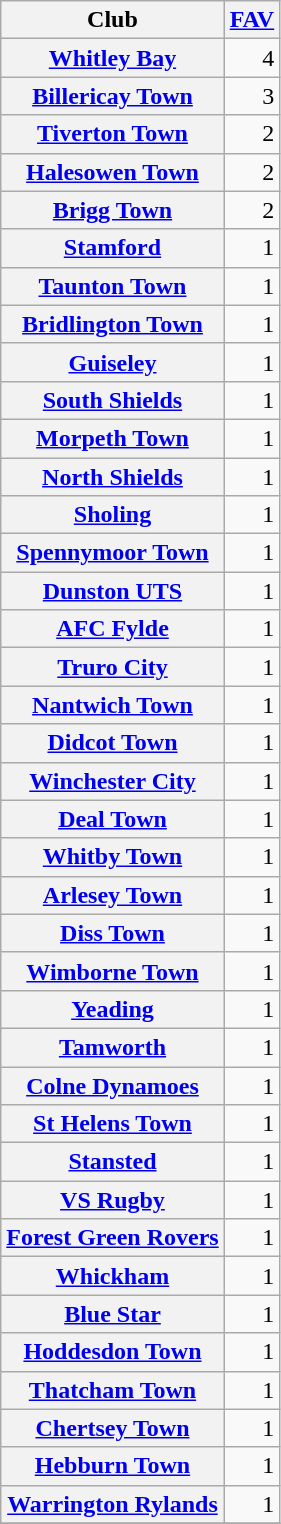<table class="sortable wikitable mw-datatable plainrowheaders" style="text-align: right">
<tr>
<th scope="col">Club</th>
<th scope="col" abbr="F.A. Vase"><a href='#'>FAV</a></th>
</tr>
<tr>
<th scope="row"><a href='#'>Whitley Bay</a></th>
<td>4</td>
</tr>
<tr>
<th scope="row"><a href='#'>Billericay Town</a></th>
<td>3</td>
</tr>
<tr>
<th scope="row"><a href='#'>Tiverton Town</a></th>
<td>2</td>
</tr>
<tr>
<th scope="row"><a href='#'>Halesowen Town</a></th>
<td>2</td>
</tr>
<tr>
<th scope="row"><a href='#'>Brigg Town</a></th>
<td>2</td>
</tr>
<tr>
<th scope="row"><a href='#'>Stamford</a></th>
<td>1</td>
</tr>
<tr>
<th scope="row"><a href='#'>Taunton Town</a></th>
<td>1</td>
</tr>
<tr>
<th scope="row"><a href='#'>Bridlington Town</a></th>
<td>1</td>
</tr>
<tr>
<th scope="row"><a href='#'>Guiseley</a></th>
<td>1</td>
</tr>
<tr>
<th scope="row"><a href='#'>South Shields</a></th>
<td>1</td>
</tr>
<tr>
<th scope="row"><a href='#'>Morpeth Town</a></th>
<td>1</td>
</tr>
<tr>
<th scope="row"><a href='#'>North Shields</a></th>
<td>1</td>
</tr>
<tr>
<th scope="row"><a href='#'>Sholing</a></th>
<td>1</td>
</tr>
<tr>
<th scope="row"><a href='#'>Spennymoor Town</a></th>
<td>1</td>
</tr>
<tr>
<th scope="row"><a href='#'>Dunston UTS</a></th>
<td>1</td>
</tr>
<tr>
<th scope="row"><a href='#'>AFC Fylde</a></th>
<td>1</td>
</tr>
<tr>
<th scope="row"><a href='#'>Truro City</a></th>
<td>1</td>
</tr>
<tr>
<th scope="row"><a href='#'>Nantwich Town</a></th>
<td>1</td>
</tr>
<tr>
<th scope="row"><a href='#'>Didcot Town</a></th>
<td>1</td>
</tr>
<tr>
<th scope="row"><a href='#'>Winchester City</a></th>
<td>1</td>
</tr>
<tr>
<th scope="row"><a href='#'>Deal Town</a></th>
<td>1</td>
</tr>
<tr>
<th scope="row"><a href='#'>Whitby Town</a></th>
<td>1</td>
</tr>
<tr>
<th scope="row"><a href='#'>Arlesey Town</a></th>
<td>1</td>
</tr>
<tr>
<th scope="row"><a href='#'>Diss Town</a></th>
<td>1</td>
</tr>
<tr>
<th scope="row"><a href='#'>Wimborne Town</a></th>
<td>1</td>
</tr>
<tr>
<th scope="row"><a href='#'>Yeading</a></th>
<td>1</td>
</tr>
<tr>
<th scope="row"><a href='#'>Tamworth</a></th>
<td>1</td>
</tr>
<tr>
<th scope="row"><a href='#'>Colne Dynamoes</a></th>
<td>1</td>
</tr>
<tr>
<th scope="row"><a href='#'>St Helens Town</a></th>
<td>1</td>
</tr>
<tr>
<th scope="row"><a href='#'>Stansted</a></th>
<td>1</td>
</tr>
<tr>
<th scope="row"><a href='#'>VS Rugby</a></th>
<td>1</td>
</tr>
<tr>
<th scope="row"><a href='#'>Forest Green Rovers</a></th>
<td>1</td>
</tr>
<tr>
<th scope="row"><a href='#'>Whickham</a></th>
<td>1</td>
</tr>
<tr>
<th scope="row"><a href='#'>Blue Star</a></th>
<td>1</td>
</tr>
<tr>
<th scope="row"><a href='#'>Hoddesdon Town</a></th>
<td>1</td>
</tr>
<tr>
<th scope="row"><a href='#'>Thatcham Town</a></th>
<td>1</td>
</tr>
<tr>
<th scope="row"><a href='#'>Chertsey Town</a></th>
<td>1</td>
</tr>
<tr>
<th scope="row"><a href='#'>Hebburn Town</a></th>
<td>1</td>
</tr>
<tr>
<th scope="row"><a href='#'>Warrington Rylands</a></th>
<td>1</td>
</tr>
<tr>
</tr>
</table>
